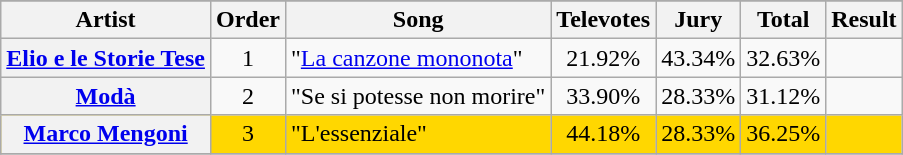<table class="wikitable plainrowheaders sortable">
<tr>
</tr>
<tr>
<th>Artist</th>
<th>Order</th>
<th>Song</th>
<th>Televotes</th>
<th>Jury</th>
<th>Total</th>
<th>Result</th>
</tr>
<tr>
<th scope="row"><a href='#'>Elio e le Storie Tese</a></th>
<td style="text-align:center;">1</td>
<td>"<a href='#'>La canzone mononota</a>"</td>
<td style="text-align:center;">21.92%</td>
<td style="text-align:center;">43.34%</td>
<td style="text-align:center;">32.63%</td>
<td style="text-align:center;"></td>
</tr>
<tr>
<th scope="row"><a href='#'>Modà</a></th>
<td style="text-align:center;">2</td>
<td>"Se si potesse non morire"</td>
<td style="text-align:center;">33.90%</td>
<td style="text-align:center;">28.33%</td>
<td style="text-align:center;">31.12%</td>
<td style="text-align:center;"></td>
</tr>
<tr style="background-color:gold;">
<th scope="row"><a href='#'>Marco Mengoni</a></th>
<td style="text-align:center;">3</td>
<td>"L'essenziale"</td>
<td style="text-align:center;">44.18%</td>
<td style="text-align:center;">28.33%</td>
<td style="text-align:center;">36.25%</td>
<td style="text-align:center;"></td>
</tr>
<tr>
</tr>
</table>
